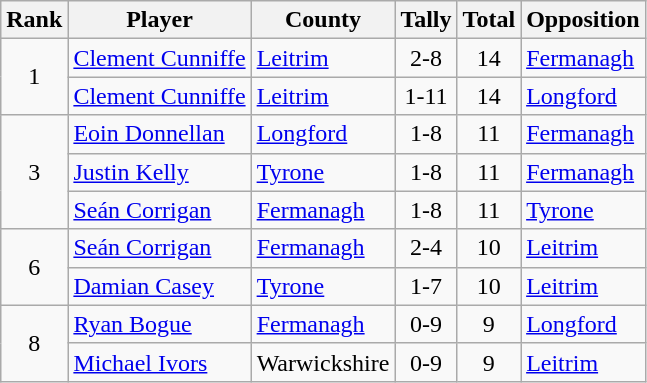<table class="wikitable">
<tr>
<th>Rank</th>
<th>Player</th>
<th>County</th>
<th>Tally</th>
<th>Total</th>
<th>Opposition</th>
</tr>
<tr>
<td rowspan=2 align=center>1</td>
<td><a href='#'>Clement Cunniffe</a></td>
<td><a href='#'>Leitrim</a></td>
<td align=center>2-8</td>
<td align=center>14</td>
<td><a href='#'>Fermanagh</a></td>
</tr>
<tr>
<td><a href='#'>Clement Cunniffe</a></td>
<td><a href='#'>Leitrim</a></td>
<td align=center>1-11</td>
<td align=center>14</td>
<td><a href='#'>Longford</a></td>
</tr>
<tr>
<td rowspan=3 align=center>3</td>
<td><a href='#'>Eoin Donnellan</a></td>
<td><a href='#'>Longford</a></td>
<td align=center>1-8</td>
<td align=center>11</td>
<td><a href='#'>Fermanagh</a></td>
</tr>
<tr>
<td><a href='#'>Justin Kelly</a></td>
<td><a href='#'>Tyrone</a></td>
<td align=center>1-8</td>
<td align=center>11</td>
<td><a href='#'>Fermanagh</a></td>
</tr>
<tr>
<td><a href='#'>Seán Corrigan</a></td>
<td><a href='#'>Fermanagh</a></td>
<td align=center>1-8</td>
<td align=center>11</td>
<td><a href='#'>Tyrone</a></td>
</tr>
<tr>
<td rowspan=2 align=center>6</td>
<td><a href='#'>Seán Corrigan</a></td>
<td><a href='#'>Fermanagh</a></td>
<td align=center>2-4</td>
<td align=center>10</td>
<td><a href='#'>Leitrim</a></td>
</tr>
<tr>
<td><a href='#'>Damian Casey</a></td>
<td><a href='#'>Tyrone</a></td>
<td align=center>1-7</td>
<td align=center>10</td>
<td><a href='#'>Leitrim</a></td>
</tr>
<tr>
<td rowspan=2 align=center>8</td>
<td><a href='#'>Ryan Bogue</a></td>
<td><a href='#'>Fermanagh</a></td>
<td align=center>0-9</td>
<td align=center>9</td>
<td><a href='#'>Longford</a></td>
</tr>
<tr>
<td><a href='#'>Michael Ivors</a></td>
<td>Warwickshire</td>
<td align=center>0-9</td>
<td align=center>9</td>
<td><a href='#'>Leitrim</a></td>
</tr>
</table>
